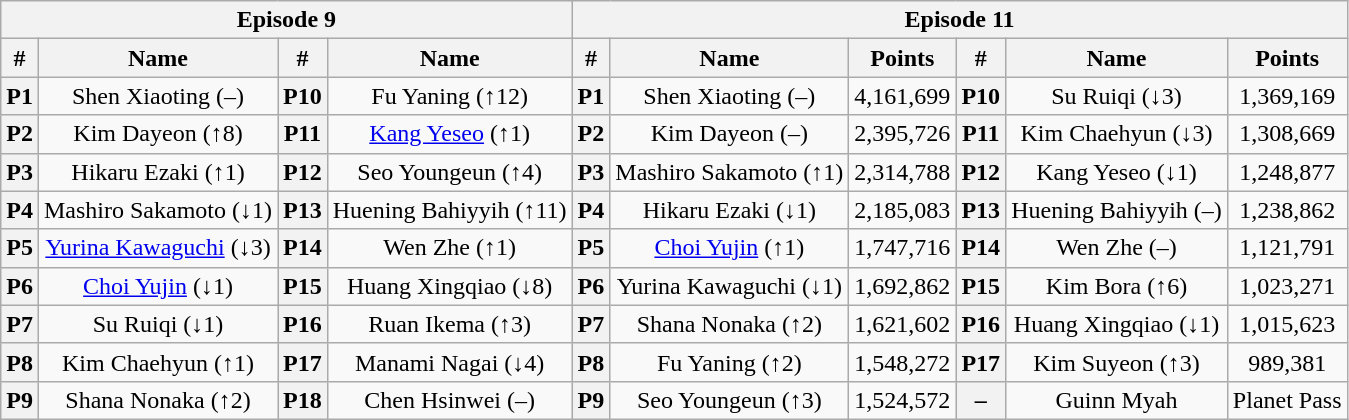<table class="wikitable sortable" style="text-align:center">
<tr>
<th colspan="4">Episode 9</th>
<th colspan="6">Episode 11</th>
</tr>
<tr>
<th>#</th>
<th>Name</th>
<th>#</th>
<th>Name</th>
<th>#</th>
<th>Name</th>
<th>Points</th>
<th>#</th>
<th>Name</th>
<th>Points</th>
</tr>
<tr>
<th>P1</th>
<td>Shen Xiaoting (–)</td>
<th>P10</th>
<td>Fu Yaning (↑12)</td>
<th>P1</th>
<td>Shen Xiaoting (–)</td>
<td>4,161,699</td>
<th>P10</th>
<td>Su Ruiqi  (↓3)</td>
<td>1,369,169</td>
</tr>
<tr>
<th>P2</th>
<td>Kim Dayeon (↑8)</td>
<th>P11</th>
<td><a href='#'>Kang Yeseo</a> (↑1)</td>
<th>P2</th>
<td>Kim Dayeon (–)</td>
<td>2,395,726</td>
<th>P11</th>
<td>Kim Chaehyun (↓3)</td>
<td>1,308,669</td>
</tr>
<tr>
<th>P3</th>
<td>Hikaru Ezaki (↑1)</td>
<th>P12</th>
<td>Seo Youngeun (↑4)</td>
<th>P3</th>
<td>Mashiro Sakamoto (↑1)</td>
<td>2,314,788</td>
<th>P12</th>
<td>Kang Yeseo (↓1)</td>
<td>1,248,877</td>
</tr>
<tr>
<th>P4</th>
<td>Mashiro Sakamoto (↓1)</td>
<th>P13</th>
<td>Huening Bahiyyih (↑11)</td>
<th>P4</th>
<td>Hikaru Ezaki (↓1)</td>
<td>2,185,083</td>
<th>P13</th>
<td>Huening Bahiyyih (–)</td>
<td>1,238,862</td>
</tr>
<tr>
<th>P5</th>
<td><a href='#'>Yurina Kawaguchi</a> (↓3)</td>
<th>P14</th>
<td>Wen Zhe (↑1)</td>
<th>P5</th>
<td><a href='#'>Choi Yujin</a> (↑1)</td>
<td>1,747,716</td>
<th>P14</th>
<td>Wen Zhe (–)</td>
<td>1,121,791</td>
</tr>
<tr>
<th>P6</th>
<td><a href='#'>Choi Yujin</a> (↓1)</td>
<th>P15</th>
<td>Huang Xingqiao (↓8)</td>
<th>P6</th>
<td>Yurina Kawaguchi (↓1)</td>
<td>1,692,862</td>
<th>P15</th>
<td>Kim Bora (↑6)</td>
<td>1,023,271</td>
</tr>
<tr>
<th>P7</th>
<td>Su Ruiqi (↓1)</td>
<th>P16</th>
<td>Ruan Ikema (↑3)</td>
<th>P7</th>
<td>Shana Nonaka (↑2)</td>
<td>1,621,602</td>
<th>P16</th>
<td>Huang Xingqiao (↓1)</td>
<td>1,015,623</td>
</tr>
<tr>
<th>P8</th>
<td>Kim Chaehyun (↑1)</td>
<th>P17</th>
<td>Manami Nagai (↓4)</td>
<th>P8</th>
<td>Fu Yaning (↑2)</td>
<td>1,548,272</td>
<th>P17</th>
<td>Kim Suyeon (↑3)</td>
<td>989,381</td>
</tr>
<tr>
<th>P9</th>
<td>Shana Nonaka (↑2)</td>
<th>P18</th>
<td>Chen Hsinwei (–)</td>
<th>P9</th>
<td>Seo Youngeun (↑3)</td>
<td>1,524,572</td>
<th>–</th>
<td>Guinn Myah</td>
<td>Planet Pass</td>
</tr>
</table>
